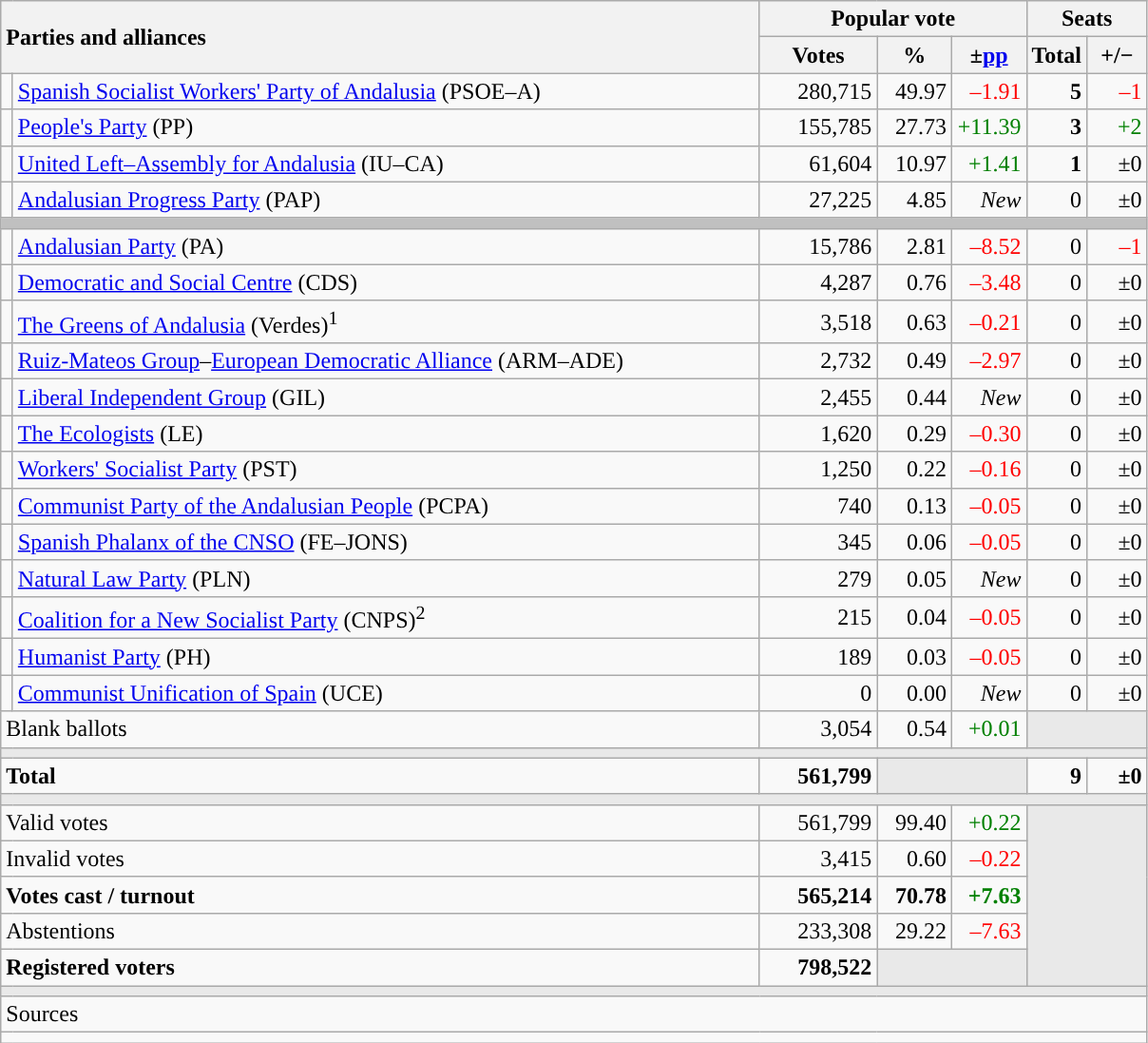<table class="wikitable" style="text-align:right;">
<tr>
<th style="text-align:left;" rowspan="2" colspan="2" width="525">Parties and alliances</th>
<th colspan="3">Popular vote</th>
<th colspan="2">Seats</th>
</tr>
<tr>
<th width="75">Votes</th>
<th width="45">%</th>
<th width="45">±<a href='#'>pp</a></th>
<th width="35">Total</th>
<th width="35">+/−</th>
</tr>
<tr>
<td width="1" style="color:inherit;background:"></td>
<td align="left"><a href='#'>Spanish Socialist Workers' Party of Andalusia</a> (PSOE–A)</td>
<td>280,715</td>
<td>49.97</td>
<td style="color:red;">–1.91</td>
<td><strong>5</strong></td>
<td style="color:red;">–1</td>
</tr>
<tr>
<td style="color:inherit;background:"></td>
<td align="left"><a href='#'>People's Party</a> (PP)</td>
<td>155,785</td>
<td>27.73</td>
<td style="color:green;">+11.39</td>
<td><strong>3</strong></td>
<td style="color:green;">+2</td>
</tr>
<tr>
<td style="color:inherit;background:"></td>
<td align="left"><a href='#'>United Left–Assembly for Andalusia</a> (IU–CA)</td>
<td>61,604</td>
<td>10.97</td>
<td style="color:green;">+1.41</td>
<td><strong>1</strong></td>
<td>±0</td>
</tr>
<tr>
<td style="color:inherit;background:"></td>
<td align="left"><a href='#'>Andalusian Progress Party</a> (PAP)</td>
<td>27,225</td>
<td>4.85</td>
<td><em>New</em></td>
<td>0</td>
<td>±0</td>
</tr>
<tr>
<td colspan="7" bgcolor="#C0C0C0"></td>
</tr>
<tr>
<td style="color:inherit;background:"></td>
<td align="left"><a href='#'>Andalusian Party</a> (PA)</td>
<td>15,786</td>
<td>2.81</td>
<td style="color:red;">–8.52</td>
<td>0</td>
<td style="color:red;">–1</td>
</tr>
<tr>
<td style="color:inherit;background:"></td>
<td align="left"><a href='#'>Democratic and Social Centre</a> (CDS)</td>
<td>4,287</td>
<td>0.76</td>
<td style="color:red;">–3.48</td>
<td>0</td>
<td>±0</td>
</tr>
<tr>
<td style="color:inherit;background:"></td>
<td align="left"><a href='#'>The Greens of Andalusia</a> (Verdes)<sup>1</sup></td>
<td>3,518</td>
<td>0.63</td>
<td style="color:red;">–0.21</td>
<td>0</td>
<td>±0</td>
</tr>
<tr>
<td style="color:inherit;background:"></td>
<td align="left"><a href='#'>Ruiz-Mateos Group</a>–<a href='#'>European Democratic Alliance</a> (ARM–ADE)</td>
<td>2,732</td>
<td>0.49</td>
<td style="color:red;">–2.97</td>
<td>0</td>
<td>±0</td>
</tr>
<tr>
<td style="color:inherit;background:"></td>
<td align="left"><a href='#'>Liberal Independent Group</a> (GIL)</td>
<td>2,455</td>
<td>0.44</td>
<td><em>New</em></td>
<td>0</td>
<td>±0</td>
</tr>
<tr>
<td style="color:inherit;background:"></td>
<td align="left"><a href='#'>The Ecologists</a> (LE)</td>
<td>1,620</td>
<td>0.29</td>
<td style="color:red;">–0.30</td>
<td>0</td>
<td>±0</td>
</tr>
<tr>
<td style="color:inherit;background:"></td>
<td align="left"><a href='#'>Workers' Socialist Party</a> (PST)</td>
<td>1,250</td>
<td>0.22</td>
<td style="color:red;">–0.16</td>
<td>0</td>
<td>±0</td>
</tr>
<tr>
<td style="color:inherit;background:"></td>
<td align="left"><a href='#'>Communist Party of the Andalusian People</a> (PCPA)</td>
<td>740</td>
<td>0.13</td>
<td style="color:red;">–0.05</td>
<td>0</td>
<td>±0</td>
</tr>
<tr>
<td style="color:inherit;background:"></td>
<td align="left"><a href='#'>Spanish Phalanx of the CNSO</a> (FE–JONS)</td>
<td>345</td>
<td>0.06</td>
<td style="color:red;">–0.05</td>
<td>0</td>
<td>±0</td>
</tr>
<tr>
<td style="color:inherit;background:"></td>
<td align="left"><a href='#'>Natural Law Party</a> (PLN)</td>
<td>279</td>
<td>0.05</td>
<td><em>New</em></td>
<td>0</td>
<td>±0</td>
</tr>
<tr>
<td style="color:inherit;background:"></td>
<td align="left"><a href='#'>Coalition for a New Socialist Party</a> (CNPS)<sup>2</sup></td>
<td>215</td>
<td>0.04</td>
<td style="color:red;">–0.05</td>
<td>0</td>
<td>±0</td>
</tr>
<tr>
<td style="color:inherit;background:"></td>
<td align="left"><a href='#'>Humanist Party</a> (PH)</td>
<td>189</td>
<td>0.03</td>
<td style="color:red;">–0.05</td>
<td>0</td>
<td>±0</td>
</tr>
<tr>
<td style="color:inherit;background:"></td>
<td align="left"><a href='#'>Communist Unification of Spain</a> (UCE)</td>
<td>0</td>
<td>0.00</td>
<td><em>New</em></td>
<td>0</td>
<td>±0</td>
</tr>
<tr>
<td align="left" colspan="2">Blank ballots</td>
<td>3,054</td>
<td>0.54</td>
<td style="color:green;">+0.01</td>
<td bgcolor="#E9E9E9" colspan="2"></td>
</tr>
<tr>
<td colspan="7" bgcolor="#E9E9E9"></td>
</tr>
<tr style="font-weight:bold;">
<td align="left" colspan="2">Total</td>
<td>561,799</td>
<td bgcolor="#E9E9E9" colspan="2"></td>
<td>9</td>
<td>±0</td>
</tr>
<tr>
<td colspan="7" bgcolor="#E9E9E9"></td>
</tr>
<tr>
<td align="left" colspan="2">Valid votes</td>
<td>561,799</td>
<td>99.40</td>
<td style="color:green;">+0.22</td>
<td bgcolor="#E9E9E9" colspan="2" rowspan="5"></td>
</tr>
<tr>
<td align="left" colspan="2">Invalid votes</td>
<td>3,415</td>
<td>0.60</td>
<td style="color:red;">–0.22</td>
</tr>
<tr style="font-weight:bold;">
<td align="left" colspan="2">Votes cast / turnout</td>
<td>565,214</td>
<td>70.78</td>
<td style="color:green;">+7.63</td>
</tr>
<tr>
<td align="left" colspan="2">Abstentions</td>
<td>233,308</td>
<td>29.22</td>
<td style="color:red;">–7.63</td>
</tr>
<tr style="font-weight:bold;">
<td align="left" colspan="2">Registered voters</td>
<td>798,522</td>
<td bgcolor="#E9E9E9" colspan="2"></td>
</tr>
<tr>
<td colspan="7" bgcolor="#E9E9E9"></td>
</tr>
<tr>
<td align="left" colspan="7">Sources</td>
</tr>
<tr>
<td colspan="7" style="text-align:left; max-width:790px;"></td>
</tr>
</table>
